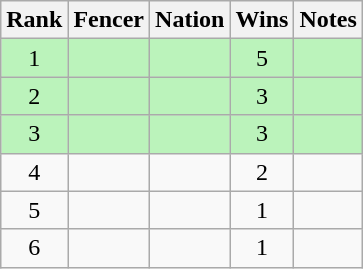<table class="wikitable sortable" style="text-align:center">
<tr>
<th>Rank</th>
<th>Fencer</th>
<th>Nation</th>
<th>Wins</th>
<th>Notes</th>
</tr>
<tr bgcolor=bbf3bb>
<td>1</td>
<td align=left></td>
<td align=left></td>
<td>5</td>
<td></td>
</tr>
<tr bgcolor=bbf3bb>
<td>2</td>
<td align=left></td>
<td align=left></td>
<td>3</td>
<td></td>
</tr>
<tr bgcolor=bbf3bb>
<td>3</td>
<td align=left></td>
<td align=left></td>
<td>3</td>
<td></td>
</tr>
<tr>
<td>4</td>
<td align=left></td>
<td align=left></td>
<td>2</td>
<td></td>
</tr>
<tr>
<td>5</td>
<td align=left></td>
<td align=left></td>
<td>1</td>
<td></td>
</tr>
<tr>
<td>6</td>
<td align=left></td>
<td align=left></td>
<td>1</td>
<td></td>
</tr>
</table>
